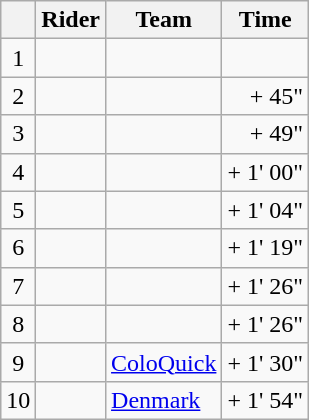<table class="wikitable" style="margin-right:10px">
<tr>
<th></th>
<th>Rider</th>
<th>Team</th>
<th>Time</th>
</tr>
<tr>
<td style="text-align:center;">1</td>
<td> </td>
<td></td>
<td style="text-align:right;"><strong></strong></td>
</tr>
<tr>
<td style="text-align:center;">2</td>
<td></td>
<td></td>
<td style="text-align:right;">+ 45"</td>
</tr>
<tr>
<td style="text-align:center;">3</td>
<td></td>
<td></td>
<td style="text-align:right;">+ 49"</td>
</tr>
<tr>
<td style="text-align:center;">4</td>
<td></td>
<td></td>
<td style="text-align:right;">+ 1' 00"</td>
</tr>
<tr>
<td style="text-align:center;">5</td>
<td></td>
<td></td>
<td style="text-align:right;">+ 1' 04"</td>
</tr>
<tr>
<td style="text-align:center;">6</td>
<td></td>
<td></td>
<td style="text-align:right;">+ 1' 19"</td>
</tr>
<tr>
<td style="text-align:center;">7</td>
<td> </td>
<td></td>
<td style="text-align:right;">+ 1' 26"</td>
</tr>
<tr>
<td style="text-align:center;">8</td>
<td> </td>
<td></td>
<td style="text-align:right;">+ 1' 26"</td>
</tr>
<tr>
<td style="text-align:center;">9</td>
<td></td>
<td><a href='#'>ColoQuick</a></td>
<td style="text-align:right;">+ 1' 30"</td>
</tr>
<tr>
<td style="text-align:center;">10</td>
<td></td>
<td><a href='#'>Denmark</a></td>
<td style="text-align:right;">+ 1' 54"</td>
</tr>
</table>
